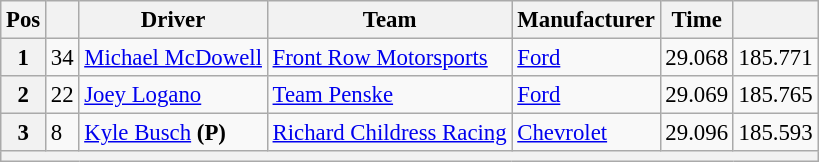<table class="wikitable" style="font-size:95%">
<tr>
<th>Pos</th>
<th></th>
<th>Driver</th>
<th>Team</th>
<th>Manufacturer</th>
<th>Time</th>
<th></th>
</tr>
<tr>
<th>1</th>
<td>34</td>
<td><a href='#'>Michael McDowell</a></td>
<td><a href='#'>Front Row Motorsports</a></td>
<td><a href='#'>Ford</a></td>
<td>29.068</td>
<td>185.771</td>
</tr>
<tr>
<th>2</th>
<td>22</td>
<td><a href='#'>Joey Logano</a></td>
<td><a href='#'>Team Penske</a></td>
<td><a href='#'>Ford</a></td>
<td>29.069</td>
<td>185.765</td>
</tr>
<tr>
<th>3</th>
<td>8</td>
<td><a href='#'>Kyle Busch</a> <strong>(P)</strong></td>
<td><a href='#'>Richard Childress Racing</a></td>
<td><a href='#'>Chevrolet</a></td>
<td>29.096</td>
<td>185.593</td>
</tr>
<tr>
<th colspan="7"></th>
</tr>
</table>
